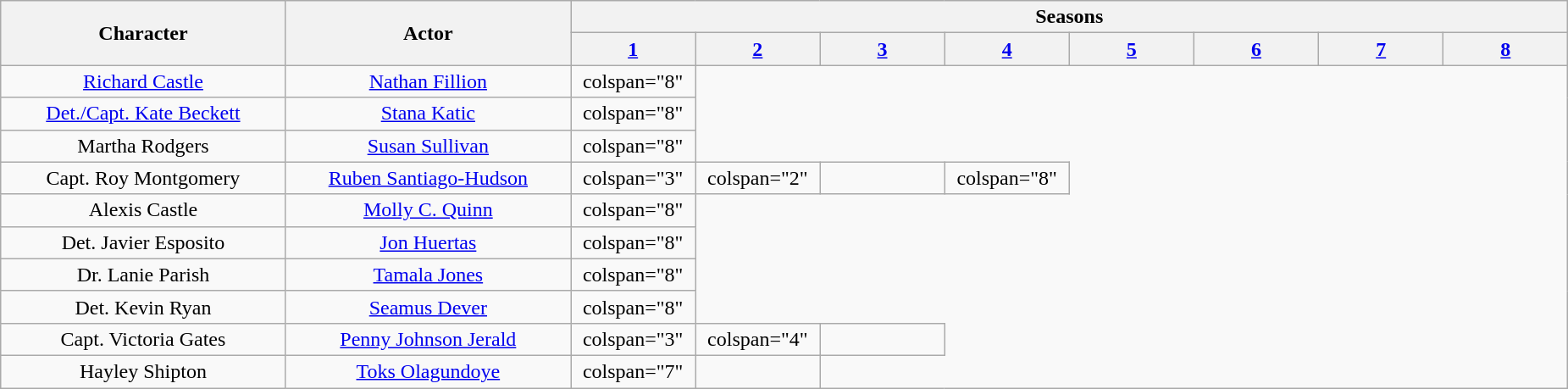<table class="wikitable plainrowheaders" style="text-align:center">
<tr>
<th scope="col" rowspan="2" style="width:16%;">Character</th>
<th scope="col" rowspan="2" style="width:16%;">Actor</th>
<th scope="col" colspan="8" style="width:56%;">Seasons</th>
</tr>
<tr>
<th scope="col" style="width:7%;"><a href='#'>1</a></th>
<th scope="col" style="width:7%;"><a href='#'>2</a></th>
<th scope="col" style="width:7%;"><a href='#'>3</a></th>
<th scope="col" style="width:7%;"><a href='#'>4</a></th>
<th scope="col" style="width:7%;"><a href='#'>5</a></th>
<th scope="col" style="width:7%;"><a href='#'>6</a></th>
<th scope="col" style="width:7%;"><a href='#'>7</a></th>
<th scope="col" style="width:7%;"><a href='#'>8</a></th>
</tr>
<tr>
<td scope="row"><a href='#'>Richard Castle</a></td>
<td><a href='#'>Nathan Fillion</a></td>
<td>colspan="8" </td>
</tr>
<tr>
<td scope="row"><a href='#'>Det./Capt. Kate Beckett</a></td>
<td><a href='#'>Stana Katic</a></td>
<td>colspan="8" </td>
</tr>
<tr>
<td scope="row">Martha Rodgers</td>
<td><a href='#'>Susan Sullivan</a></td>
<td>colspan="8" </td>
</tr>
<tr>
<td scope="row">Capt. Roy Montgomery</td>
<td><a href='#'>Ruben Santiago-Hudson</a></td>
<td>colspan="3" </td>
<td>colspan="2" </td>
<td></td>
<td>colspan="8" </td>
</tr>
<tr>
<td scope="row">Alexis Castle</td>
<td><a href='#'>Molly C. Quinn</a></td>
<td>colspan="8" </td>
</tr>
<tr>
<td scope="row">Det. Javier Esposito</td>
<td><a href='#'>Jon Huertas</a></td>
<td>colspan="8" </td>
</tr>
<tr>
<td scope="row">Dr. Lanie Parish</td>
<td><a href='#'>Tamala Jones</a></td>
<td>colspan="8" </td>
</tr>
<tr>
<td scope="row">Det. Kevin Ryan</td>
<td><a href='#'>Seamus Dever</a></td>
<td>colspan="8" </td>
</tr>
<tr>
<td scope="row">Capt. Victoria Gates</td>
<td><a href='#'>Penny Johnson Jerald</a></td>
<td>colspan="3" </td>
<td>colspan="4" </td>
<td></td>
</tr>
<tr>
<td scope="row">Hayley Shipton</td>
<td><a href='#'>Toks Olagundoye</a></td>
<td>colspan="7" </td>
<td></td>
</tr>
</table>
